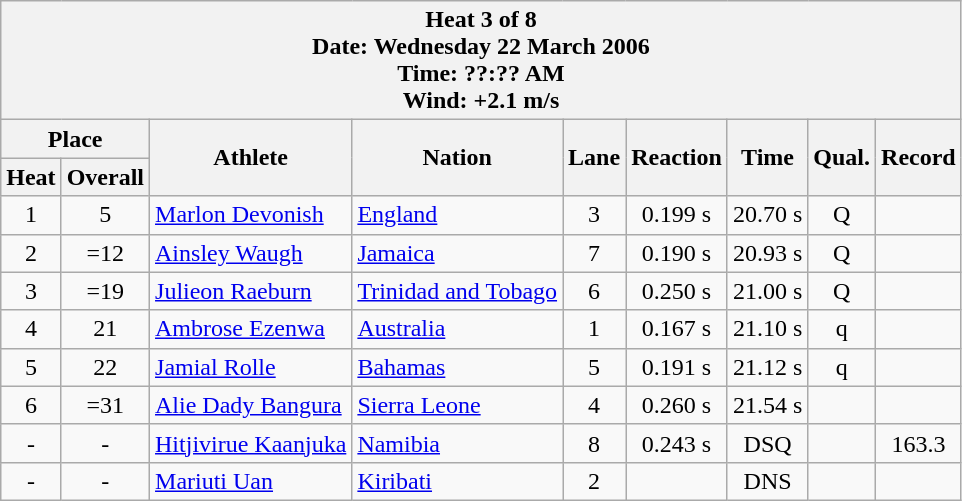<table class="wikitable">
<tr>
<th colspan=9>Heat 3 of 8 <br> Date: Wednesday 22 March 2006 <br> Time: ??:?? AM <br> Wind: +2.1 m/s</th>
</tr>
<tr>
<th colspan=2>Place</th>
<th rowspan=2>Athlete</th>
<th rowspan=2>Nation</th>
<th rowspan=2>Lane</th>
<th rowspan=2>Reaction</th>
<th rowspan=2>Time</th>
<th rowspan=2>Qual.</th>
<th rowspan=2>Record</th>
</tr>
<tr>
<th>Heat</th>
<th>Overall</th>
</tr>
<tr>
<td align="center">1</td>
<td align="center">5</td>
<td align="left"><a href='#'>Marlon Devonish</a></td>
<td align="left"> <a href='#'>England</a></td>
<td align="center">3</td>
<td align="center">0.199 s</td>
<td align="center">20.70 s</td>
<td align="center">Q</td>
<td align="center"></td>
</tr>
<tr>
<td align="center">2</td>
<td align="center">=12</td>
<td align="left"><a href='#'>Ainsley Waugh</a></td>
<td align="left"> <a href='#'>Jamaica</a></td>
<td align="center">7</td>
<td align="center">0.190 s</td>
<td align="center">20.93 s</td>
<td align="center">Q</td>
<td align="center"></td>
</tr>
<tr>
<td align="center">3</td>
<td align="center">=19</td>
<td align="left"><a href='#'>Julieon Raeburn</a></td>
<td align="left"> <a href='#'>Trinidad and Tobago</a></td>
<td align="center">6</td>
<td align="center">0.250 s</td>
<td align="center">21.00 s</td>
<td align="center">Q</td>
<td align="center"></td>
</tr>
<tr>
<td align="center">4</td>
<td align="center">21</td>
<td align="left"><a href='#'>Ambrose Ezenwa</a></td>
<td align="left"> <a href='#'>Australia</a></td>
<td align="center">1</td>
<td align="center">0.167 s</td>
<td align="center">21.10 s</td>
<td align="center">q</td>
<td align="center"></td>
</tr>
<tr>
<td align="center">5</td>
<td align="center">22</td>
<td align="left"><a href='#'>Jamial Rolle</a></td>
<td align="left"> <a href='#'>Bahamas</a></td>
<td align="center">5</td>
<td align="center">0.191 s</td>
<td align="center">21.12 s</td>
<td align="center">q</td>
<td align="center"></td>
</tr>
<tr>
<td align="center">6</td>
<td align="center">=31</td>
<td align="left"><a href='#'>Alie Dady Bangura</a></td>
<td align="left"> <a href='#'>Sierra Leone</a></td>
<td align="center">4</td>
<td align="center">0.260 s</td>
<td align="center">21.54 s</td>
<td align="center"></td>
<td align="center"></td>
</tr>
<tr>
<td align="center">-</td>
<td align="center">-</td>
<td align="left"><a href='#'>Hitjivirue Kaanjuka</a></td>
<td align="left"> <a href='#'>Namibia</a></td>
<td align="center">8</td>
<td align="center">0.243 s</td>
<td align="center">DSQ</td>
<td align="center"></td>
<td align="center">163.3</td>
</tr>
<tr>
<td align="center">-</td>
<td align="center">-</td>
<td align="left"><a href='#'>Mariuti Uan</a></td>
<td align="left"> <a href='#'>Kiribati</a></td>
<td align="center">2</td>
<td align="center"></td>
<td align="center">DNS</td>
<td align="center"></td>
<td align="center"></td>
</tr>
</table>
